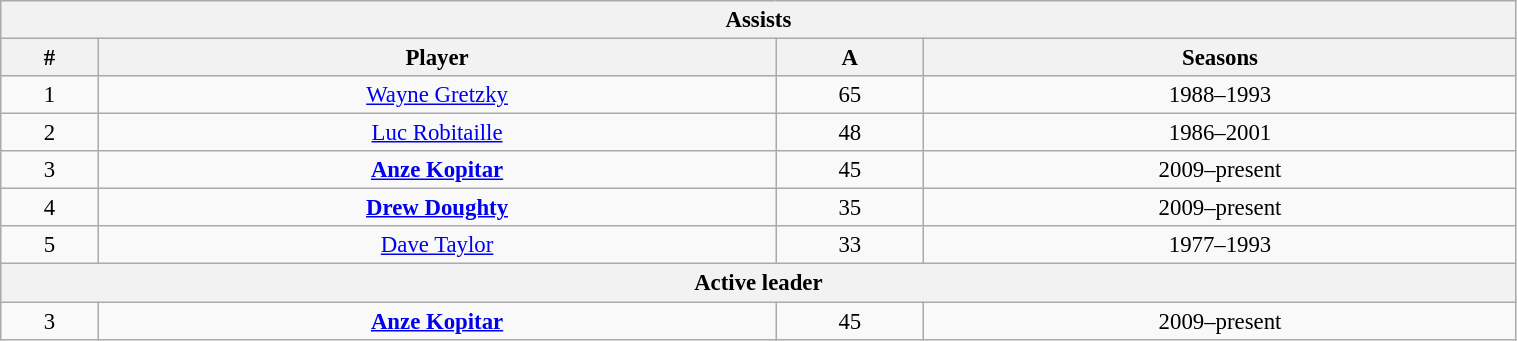<table class="wikitable" style="text-align: center; font-size: 95%" width="80%">
<tr>
<th colspan="4">Assists</th>
</tr>
<tr>
<th>#</th>
<th>Player</th>
<th>A</th>
<th>Seasons</th>
</tr>
<tr>
<td>1</td>
<td><a href='#'>Wayne Gretzky</a></td>
<td>65</td>
<td>1988–1993</td>
</tr>
<tr>
<td>2</td>
<td><a href='#'>Luc Robitaille</a></td>
<td>48</td>
<td>1986–2001</td>
</tr>
<tr>
<td>3</td>
<td><strong><a href='#'>Anze Kopitar</a></strong></td>
<td>45</td>
<td>2009–present</td>
</tr>
<tr>
<td>4</td>
<td><strong><a href='#'>Drew Doughty</a></strong></td>
<td>35</td>
<td>2009–present</td>
</tr>
<tr>
<td>5</td>
<td><a href='#'>Dave Taylor</a></td>
<td>33</td>
<td>1977–1993</td>
</tr>
<tr>
<th colspan="4">Active leader</th>
</tr>
<tr>
<td>3</td>
<td><strong><a href='#'>Anze Kopitar</a></strong></td>
<td>45</td>
<td>2009–present</td>
</tr>
</table>
